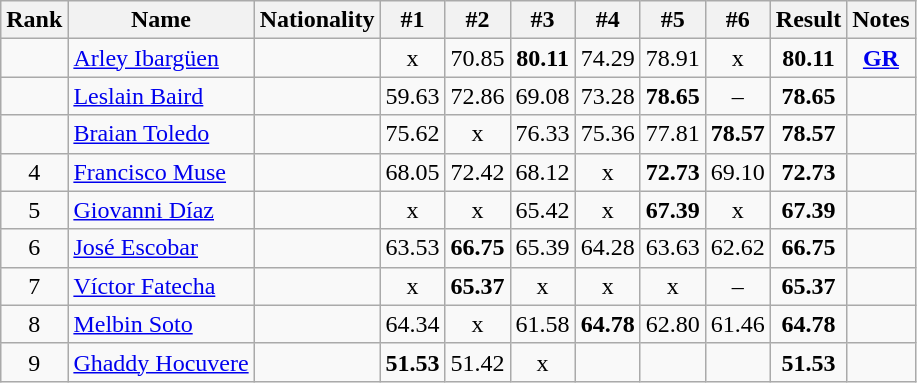<table class="wikitable sortable" style="text-align:center">
<tr>
<th>Rank</th>
<th>Name</th>
<th>Nationality</th>
<th>#1</th>
<th>#2</th>
<th>#3</th>
<th>#4</th>
<th>#5</th>
<th>#6</th>
<th>Result</th>
<th>Notes</th>
</tr>
<tr>
<td></td>
<td align=left><a href='#'>Arley Ibargüen</a></td>
<td align=left></td>
<td>x</td>
<td>70.85</td>
<td><strong>80.11</strong></td>
<td>74.29</td>
<td>78.91</td>
<td>x</td>
<td><strong>80.11</strong></td>
<td><strong><a href='#'>GR</a></strong></td>
</tr>
<tr>
<td></td>
<td align=left><a href='#'>Leslain Baird</a></td>
<td align=left></td>
<td>59.63</td>
<td>72.86</td>
<td>69.08</td>
<td>73.28</td>
<td><strong>78.65</strong></td>
<td>–</td>
<td><strong>78.65</strong></td>
<td></td>
</tr>
<tr>
<td></td>
<td align=left><a href='#'>Braian Toledo</a></td>
<td align=left></td>
<td>75.62</td>
<td>x</td>
<td>76.33</td>
<td>75.36</td>
<td>77.81</td>
<td><strong>78.57</strong></td>
<td><strong>78.57</strong></td>
<td></td>
</tr>
<tr>
<td>4</td>
<td align=left><a href='#'>Francisco Muse</a></td>
<td align=left></td>
<td>68.05</td>
<td>72.42</td>
<td>68.12</td>
<td>x</td>
<td><strong>72.73</strong></td>
<td>69.10</td>
<td><strong>72.73</strong></td>
<td></td>
</tr>
<tr>
<td>5</td>
<td align=left><a href='#'>Giovanni Díaz</a></td>
<td align=left></td>
<td>x</td>
<td>x</td>
<td>65.42</td>
<td>x</td>
<td><strong>67.39</strong></td>
<td>x</td>
<td><strong>67.39</strong></td>
<td></td>
</tr>
<tr>
<td>6</td>
<td align=left><a href='#'>José Escobar</a></td>
<td align=left></td>
<td>63.53</td>
<td><strong>66.75</strong></td>
<td>65.39</td>
<td>64.28</td>
<td>63.63</td>
<td>62.62</td>
<td><strong>66.75</strong></td>
<td></td>
</tr>
<tr>
<td>7</td>
<td align=left><a href='#'>Víctor Fatecha</a></td>
<td align=left></td>
<td>x</td>
<td><strong>65.37</strong></td>
<td>x</td>
<td>x</td>
<td>x</td>
<td>–</td>
<td><strong>65.37</strong></td>
<td></td>
</tr>
<tr>
<td>8</td>
<td align=left><a href='#'>Melbin Soto</a></td>
<td align=left></td>
<td>64.34</td>
<td>x</td>
<td>61.58</td>
<td><strong>64.78</strong></td>
<td>62.80</td>
<td>61.46</td>
<td><strong>64.78</strong></td>
<td></td>
</tr>
<tr>
<td>9</td>
<td align=left><a href='#'>Ghaddy Hocuvere</a></td>
<td align=left></td>
<td><strong>51.53</strong></td>
<td>51.42</td>
<td>x</td>
<td></td>
<td></td>
<td></td>
<td><strong>51.53</strong></td>
<td></td>
</tr>
</table>
